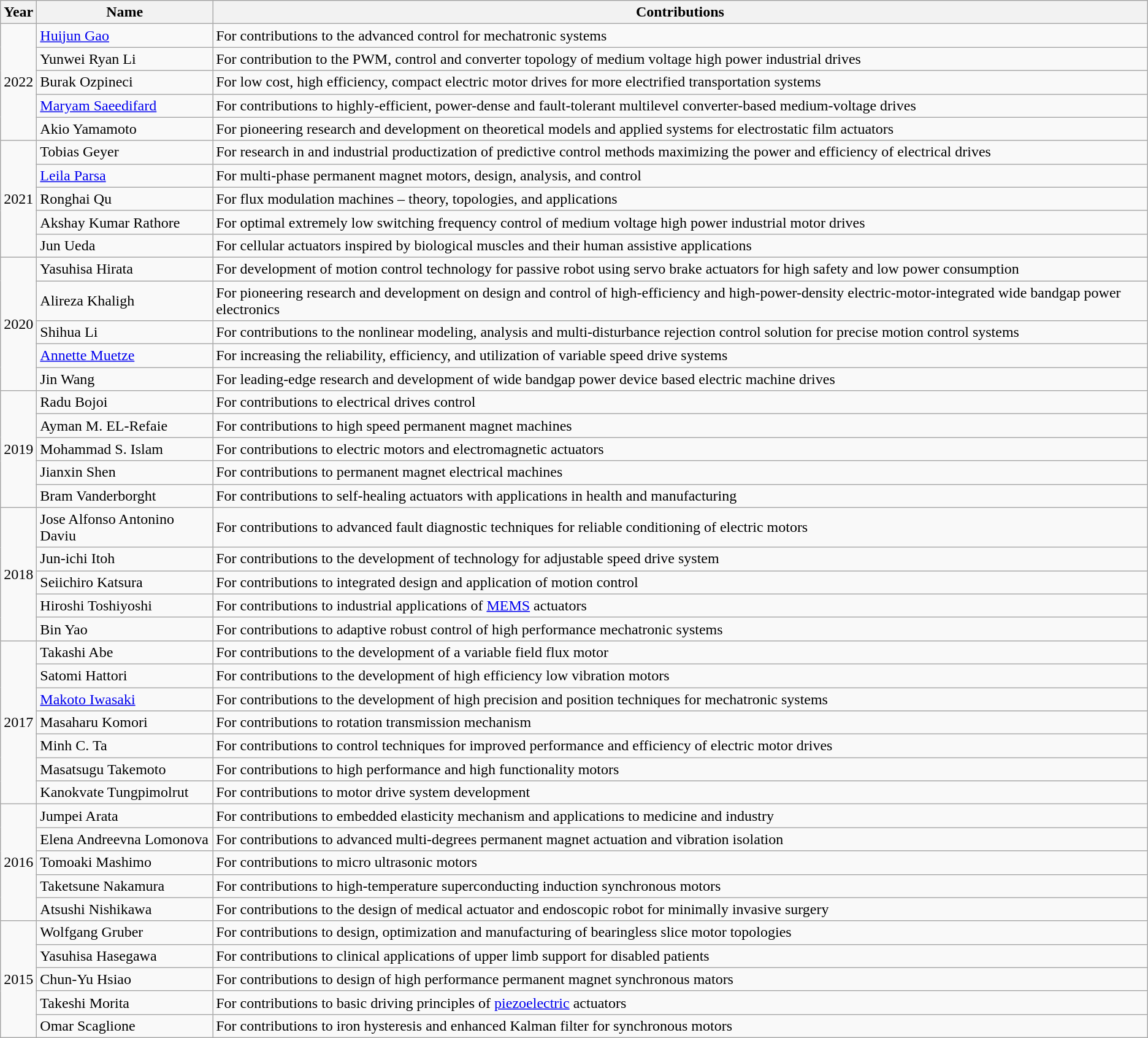<table class="wikitable">
<tr>
<th>Year</th>
<th>Name</th>
<th>Contributions</th>
</tr>
<tr>
<td rowspan="5">2022</td>
<td><a href='#'>Huijun Gao</a></td>
<td>For contributions to the advanced control for mechatronic systems</td>
</tr>
<tr>
<td>Yunwei Ryan Li</td>
<td>For contribution to the PWM, control and converter topology of medium voltage high power industrial drives</td>
</tr>
<tr>
<td>Burak Ozpineci</td>
<td>For low cost, high efficiency, compact electric motor drives for more electrified transportation systems</td>
</tr>
<tr>
<td><a href='#'>Maryam Saeedifard</a></td>
<td>For contributions to highly-efficient, power-dense and fault-tolerant multilevel converter-based medium-voltage drives</td>
</tr>
<tr>
<td>Akio Yamamoto</td>
<td>For pioneering research and development on theoretical models and applied systems for electrostatic film actuators</td>
</tr>
<tr>
<td rowspan="5">2021</td>
<td>Tobias Geyer</td>
<td>For research in and industrial productization of predictive control methods maximizing the power and efficiency of electrical drives</td>
</tr>
<tr>
<td><a href='#'>Leila Parsa</a></td>
<td>For multi-phase permanent magnet motors, design, analysis, and control</td>
</tr>
<tr>
<td>Ronghai Qu</td>
<td>For flux modulation machines – theory, topologies, and applications</td>
</tr>
<tr>
<td>Akshay Kumar Rathore</td>
<td>For optimal extremely low switching frequency control of medium voltage high power industrial motor drives</td>
</tr>
<tr>
<td>Jun Ueda</td>
<td>For cellular actuators inspired by biological muscles and their human assistive applications</td>
</tr>
<tr>
<td rowspan="5">2020</td>
<td>Yasuhisa Hirata</td>
<td>For development of motion control technology for passive robot using servo brake actuators for high safety and low power consumption</td>
</tr>
<tr>
<td>Alireza Khaligh</td>
<td>For pioneering research and development on design and control of high-efficiency and high-power-density electric-motor-integrated wide bandgap power electronics</td>
</tr>
<tr>
<td>Shihua Li</td>
<td>For contributions to the nonlinear modeling, analysis and multi-disturbance rejection control solution for precise motion control systems</td>
</tr>
<tr>
<td><a href='#'>Annette Muetze</a></td>
<td>For increasing the reliability, efficiency, and utilization of variable speed drive systems</td>
</tr>
<tr>
<td>Jin Wang</td>
<td>For leading-edge research and development of wide bandgap power device based electric machine drives</td>
</tr>
<tr>
<td rowspan="5">2019</td>
<td>Radu Bojoi</td>
<td>For contributions to electrical drives control</td>
</tr>
<tr>
<td>Ayman M. EL-Refaie</td>
<td>For contributions to high speed permanent magnet machines</td>
</tr>
<tr>
<td>Mohammad S. Islam</td>
<td>For contributions to electric motors and electromagnetic actuators</td>
</tr>
<tr>
<td>Jianxin Shen</td>
<td>For contributions to permanent magnet electrical machines</td>
</tr>
<tr>
<td>Bram Vanderborght</td>
<td>For contributions to self-healing actuators with applications in health and manufacturing<br></td>
</tr>
<tr>
<td rowspan="5">2018</td>
<td>Jose Alfonso Antonino Daviu</td>
<td>For contributions to advanced fault diagnostic techniques for reliable conditioning of electric motors <br></td>
</tr>
<tr>
<td>Jun-ichi Itoh</td>
<td>For contributions to the development of technology for adjustable speed drive system</td>
</tr>
<tr>
<td>Seiichiro Katsura</td>
<td>For contributions to integrated design and application of motion control</td>
</tr>
<tr>
<td>Hiroshi Toshiyoshi</td>
<td>For contributions to industrial applications of <a href='#'>MEMS</a> actuators</td>
</tr>
<tr>
<td>Bin Yao </td>
<td>For contributions to adaptive robust control of high performance mechatronic systems</td>
</tr>
<tr>
<td rowspan="7">2017</td>
<td>Takashi Abe</td>
<td>For contributions to the development of a variable field flux motor</td>
</tr>
<tr>
<td>Satomi Hattori</td>
<td>For contributions to the development of high efficiency low vibration motors</td>
</tr>
<tr>
<td><a href='#'>Makoto Iwasaki</a></td>
<td>For contributions to the development of high precision and position techniques for mechatronic systems</td>
</tr>
<tr>
<td>Masaharu Komori</td>
<td>For contributions to rotation transmission mechanism</td>
</tr>
<tr>
<td>Minh C. Ta</td>
<td>For contributions to control techniques for improved performance and efficiency of electric motor drives</td>
</tr>
<tr>
<td>Masatsugu Takemoto</td>
<td>For contributions to high performance and high functionality motors</td>
</tr>
<tr>
<td>Kanokvate Tungpimolrut</td>
<td>For contributions to motor drive system development</td>
</tr>
<tr>
<td rowspan="5">2016</td>
<td>Jumpei Arata</td>
<td>For contributions to embedded elasticity mechanism and applications to medicine and industry</td>
</tr>
<tr>
<td>Elena Andreevna Lomonova</td>
<td>For contributions to advanced multi-degrees permanent magnet actuation and vibration isolation</td>
</tr>
<tr>
<td>Tomoaki Mashimo</td>
<td>For contributions to micro ultrasonic motors</td>
</tr>
<tr>
<td>Taketsune Nakamura</td>
<td>For contributions to high-temperature superconducting induction synchronous motors</td>
</tr>
<tr>
<td>Atsushi Nishikawa</td>
<td>For contributions to the design of medical actuator and endoscopic robot for minimally invasive surgery</td>
</tr>
<tr>
<td rowspan="5">2015</td>
<td>Wolfgang Gruber</td>
<td>For contributions to design, optimization and manufacturing of bearingless slice motor topologies</td>
</tr>
<tr>
<td>Yasuhisa Hasegawa</td>
<td>For contributions to clinical applications of upper limb support for disabled patients</td>
</tr>
<tr>
<td>Chun-Yu Hsiao</td>
<td>For contributions to design of high performance permanent magnet synchronous mators</td>
</tr>
<tr>
<td>Takeshi Morita</td>
<td>For contributions to basic driving principles of <a href='#'>piezoelectric</a> actuators</td>
</tr>
<tr>
<td>Omar Scaglione</td>
<td>For contributions to iron hysteresis and enhanced Kalman filter for synchronous motors</td>
</tr>
</table>
